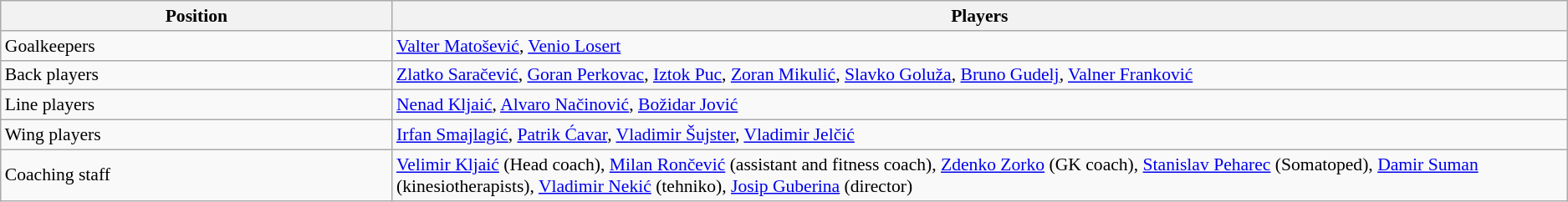<table class=wikitable style="font-size:90%">
<tr>
<th width="10%">Position</th>
<th width="30%">Players</th>
</tr>
<tr>
<td>Goalkeepers</td>
<td><a href='#'>Valter Matošević</a>, <a href='#'>Venio Losert</a></td>
</tr>
<tr>
<td>Back players</td>
<td><a href='#'>Zlatko Saračević</a>, <a href='#'>Goran Perkovac</a>, <a href='#'>Iztok Puc</a>, <a href='#'>Zoran Mikulić</a>, <a href='#'>Slavko Goluža</a>, <a href='#'>Bruno Gudelj</a>, <a href='#'>Valner Franković</a></td>
</tr>
<tr>
<td>Line players</td>
<td><a href='#'>Nenad Kljaić</a>, <a href='#'>Alvaro Načinović</a>, <a href='#'>Božidar Jović</a></td>
</tr>
<tr>
<td>Wing players</td>
<td><a href='#'>Irfan Smajlagić</a>, <a href='#'>Patrik Ćavar</a>, <a href='#'>Vladimir Šujster</a>, <a href='#'>Vladimir Jelčić</a></td>
</tr>
<tr>
<td>Coaching staff</td>
<td><a href='#'>Velimir Kljaić</a> (Head coach), <a href='#'>Milan Rončević</a> (assistant and fitness coach), <a href='#'>Zdenko Zorko</a> (GK coach), <a href='#'>Stanislav Peharec</a> (Somatoped), <a href='#'>Damir Suman</a> (kinesiotherapists), <a href='#'>Vladimir Nekić</a> (tehniko), <a href='#'>Josip Guberina</a> (director)</td>
</tr>
</table>
